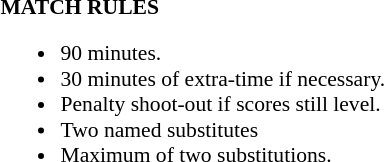<table width=100% style="font-size: 90%">
<tr>
<td width=50% valign=top><br><strong>MATCH RULES</strong><ul><li>90 minutes.</li><li>30 minutes of extra-time if necessary.</li><li>Penalty shoot-out if scores still level.</li><li>Two named substitutes</li><li>Maximum of two substitutions.</li></ul></td>
</tr>
</table>
